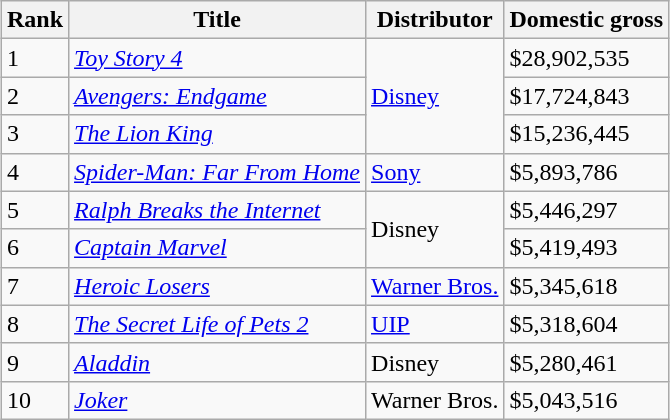<table class="wikitable sortable" style="margin:auto; margin:auto;">
<tr>
<th>Rank</th>
<th>Title</th>
<th>Distributor</th>
<th>Domestic gross</th>
</tr>
<tr>
<td>1</td>
<td><em><a href='#'>Toy Story 4</a></em></td>
<td rowspan="3"><a href='#'>Disney</a></td>
<td>$28,902,535</td>
</tr>
<tr>
<td>2</td>
<td><em><a href='#'>Avengers: Endgame</a></em></td>
<td>$17,724,843</td>
</tr>
<tr>
<td>3</td>
<td><em><a href='#'>The Lion King</a></em></td>
<td>$15,236,445</td>
</tr>
<tr>
<td>4</td>
<td><em><a href='#'>Spider-Man: Far From Home</a></em></td>
<td><a href='#'>Sony</a></td>
<td>$5,893,786</td>
</tr>
<tr>
<td>5</td>
<td><em><a href='#'>Ralph Breaks the Internet</a></em></td>
<td rowspan="2">Disney</td>
<td>$5,446,297</td>
</tr>
<tr>
<td>6</td>
<td><em><a href='#'>Captain Marvel</a></em></td>
<td>$5,419,493</td>
</tr>
<tr>
<td>7</td>
<td><em><a href='#'>Heroic Losers</a></em></td>
<td><a href='#'>Warner Bros.</a></td>
<td>$5,345,618</td>
</tr>
<tr>
<td>8</td>
<td><em><a href='#'>The Secret Life of Pets 2</a></em></td>
<td><a href='#'>UIP</a></td>
<td>$5,318,604</td>
</tr>
<tr>
<td>9</td>
<td><em><a href='#'>Aladdin</a></em></td>
<td>Disney</td>
<td>$5,280,461</td>
</tr>
<tr>
<td>10</td>
<td><em><a href='#'>Joker</a></em></td>
<td>Warner Bros.</td>
<td>$5,043,516</td>
</tr>
</table>
